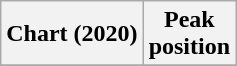<table class="wikitable plainrowheaders" style="text-align:center">
<tr>
<th>Chart (2020)</th>
<th>Peak<br>position</th>
</tr>
<tr>
</tr>
</table>
